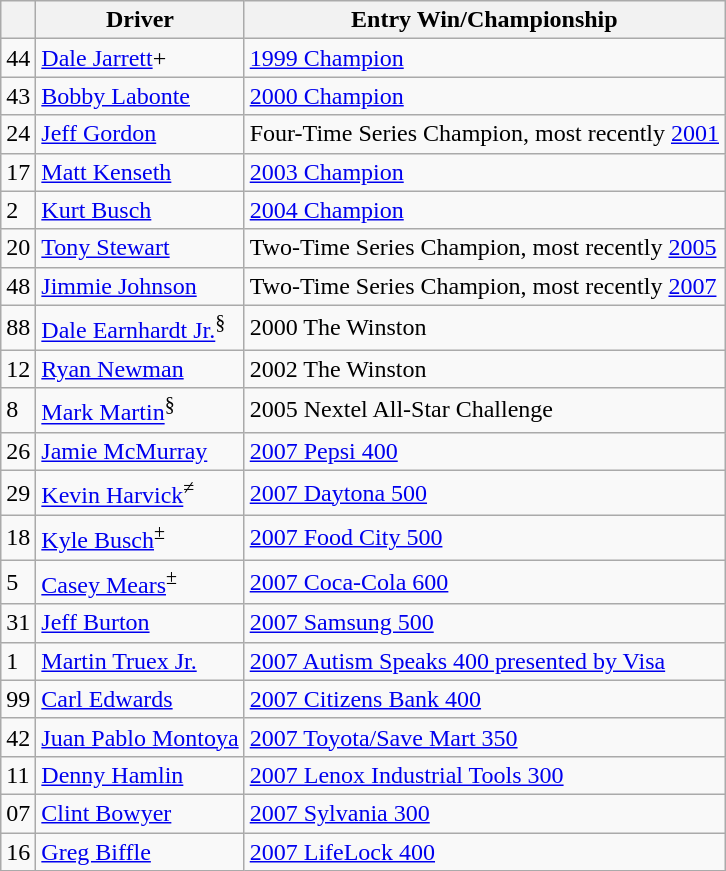<table class="wikitable" style="font-size: 100%;">
<tr>
<th></th>
<th><strong>Driver</strong></th>
<th><strong>Entry Win/Championship</strong></th>
</tr>
<tr>
<td>44</td>
<td><a href='#'>Dale Jarrett</a>+</td>
<td><a href='#'>1999 Champion</a></td>
</tr>
<tr>
<td>43</td>
<td><a href='#'>Bobby Labonte</a></td>
<td><a href='#'>2000 Champion</a></td>
</tr>
<tr>
<td>24</td>
<td><a href='#'>Jeff Gordon</a></td>
<td>Four-Time Series Champion, most recently <a href='#'>2001</a></td>
</tr>
<tr>
<td>17</td>
<td><a href='#'>Matt Kenseth</a></td>
<td><a href='#'>2003 Champion</a></td>
</tr>
<tr>
<td>2</td>
<td><a href='#'>Kurt Busch</a></td>
<td><a href='#'>2004 Champion</a></td>
</tr>
<tr>
<td>20</td>
<td><a href='#'>Tony Stewart</a></td>
<td>Two-Time Series Champion, most recently <a href='#'>2005</a></td>
</tr>
<tr>
<td>48</td>
<td><a href='#'>Jimmie Johnson</a></td>
<td>Two-Time Series Champion, most recently <a href='#'>2007</a></td>
</tr>
<tr>
<td>88</td>
<td><a href='#'>Dale Earnhardt Jr.</a><sup>§</sup></td>
<td>2000 The Winston</td>
</tr>
<tr>
<td>12</td>
<td><a href='#'>Ryan Newman</a></td>
<td>2002 The Winston</td>
</tr>
<tr>
<td>8</td>
<td><a href='#'>Mark Martin</a><sup>§</sup></td>
<td>2005 Nextel All-Star Challenge</td>
</tr>
<tr>
<td>26</td>
<td><a href='#'>Jamie McMurray</a></td>
<td><a href='#'>2007 Pepsi 400</a></td>
</tr>
<tr>
<td>29</td>
<td><a href='#'>Kevin Harvick</a><sup>≠</sup></td>
<td><a href='#'>2007 Daytona 500</a></td>
</tr>
<tr>
<td>18</td>
<td><a href='#'>Kyle Busch</a><sup>±</sup></td>
<td><a href='#'>2007 Food City 500</a></td>
</tr>
<tr>
<td>5</td>
<td><a href='#'>Casey Mears</a><sup>±</sup></td>
<td><a href='#'>2007 Coca-Cola 600</a></td>
</tr>
<tr>
<td>31</td>
<td><a href='#'>Jeff Burton</a></td>
<td><a href='#'>2007 Samsung 500</a></td>
</tr>
<tr>
<td>1</td>
<td><a href='#'>Martin Truex Jr.</a></td>
<td><a href='#'>2007 Autism Speaks 400 presented by Visa</a></td>
</tr>
<tr>
<td>99</td>
<td><a href='#'>Carl Edwards</a></td>
<td><a href='#'>2007 Citizens Bank 400</a></td>
</tr>
<tr>
<td>42</td>
<td><a href='#'>Juan Pablo Montoya</a></td>
<td><a href='#'>2007 Toyota/Save Mart 350</a></td>
</tr>
<tr>
<td>11</td>
<td><a href='#'>Denny Hamlin</a></td>
<td><a href='#'>2007 Lenox Industrial Tools 300</a></td>
</tr>
<tr>
<td>07</td>
<td><a href='#'>Clint Bowyer</a></td>
<td><a href='#'>2007 Sylvania 300</a></td>
</tr>
<tr>
<td>16</td>
<td><a href='#'>Greg Biffle</a></td>
<td><a href='#'>2007 LifeLock 400</a></td>
</tr>
</table>
